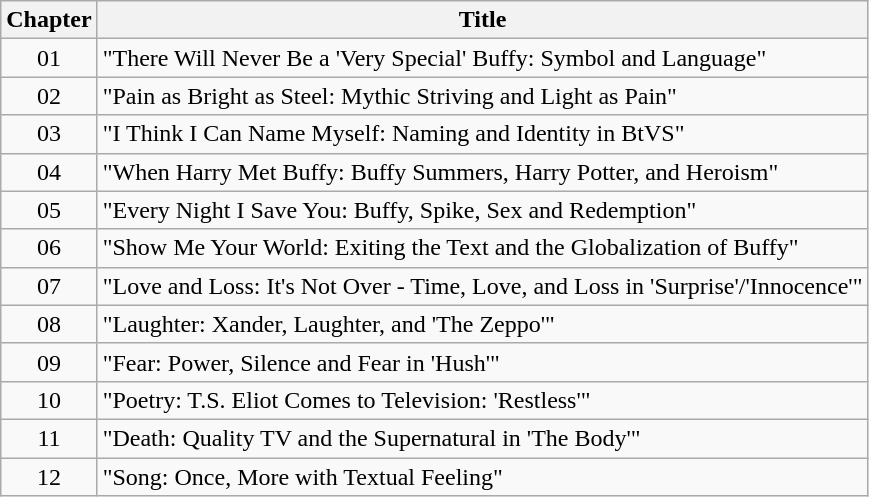<table class="wikitable">
<tr>
<th>Chapter</th>
<th>Title</th>
</tr>
<tr>
<td style="text-align:center;">01</td>
<td>"There Will Never Be a 'Very Special' Buffy: Symbol and Language"</td>
</tr>
<tr>
<td style="text-align:center;">02</td>
<td>"Pain as Bright as Steel: Mythic Striving and Light as Pain"</td>
</tr>
<tr>
<td style="text-align:center;">03</td>
<td>"I Think I Can Name Myself: Naming and Identity in BtVS"</td>
</tr>
<tr>
<td style="text-align:center;">04</td>
<td>"When Harry Met Buffy: Buffy Summers, Harry Potter, and Heroism"</td>
</tr>
<tr>
<td style="text-align:center;">05</td>
<td>"Every Night I Save You: Buffy, Spike, Sex and Redemption"</td>
</tr>
<tr>
<td style="text-align:center;">06</td>
<td>"Show Me Your World: Exiting the Text and the Globalization of Buffy"</td>
</tr>
<tr>
<td style="text-align:center;">07</td>
<td>"Love and Loss: It's Not Over - Time, Love, and Loss in 'Surprise'/'Innocence'"</td>
</tr>
<tr>
<td style="text-align:center;">08</td>
<td>"Laughter: Xander, Laughter, and 'The Zeppo'"</td>
</tr>
<tr>
<td style="text-align:center;">09</td>
<td>"Fear: Power, Silence and Fear in 'Hush'"</td>
</tr>
<tr>
<td style="text-align:center;">10</td>
<td>"Poetry: T.S. Eliot Comes to Television: 'Restless'"</td>
</tr>
<tr>
<td style="text-align:center;">11</td>
<td>"Death: Quality TV and the Supernatural in 'The Body'"</td>
</tr>
<tr>
<td style="text-align:center;">12</td>
<td>"Song: Once, More with Textual Feeling"</td>
</tr>
</table>
